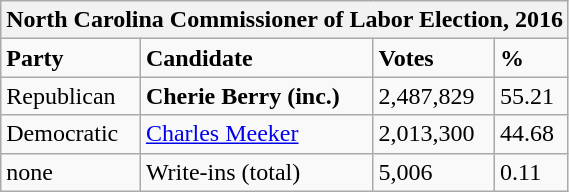<table class="wikitable">
<tr>
<th colspan="4">North Carolina Commissioner of Labor Election, 2016</th>
</tr>
<tr>
<td><strong>Party</strong></td>
<td><strong>Candidate</strong></td>
<td><strong>Votes</strong></td>
<td><strong>%</strong></td>
</tr>
<tr>
<td>Republican</td>
<td><strong>Cherie Berry (inc.)</strong></td>
<td>2,487,829</td>
<td>55.21</td>
</tr>
<tr>
<td>Democratic</td>
<td><a href='#'>Charles Meeker</a></td>
<td>2,013,300</td>
<td>44.68</td>
</tr>
<tr>
<td>none</td>
<td>Write-ins (total)</td>
<td>5,006</td>
<td>0.11</td>
</tr>
</table>
